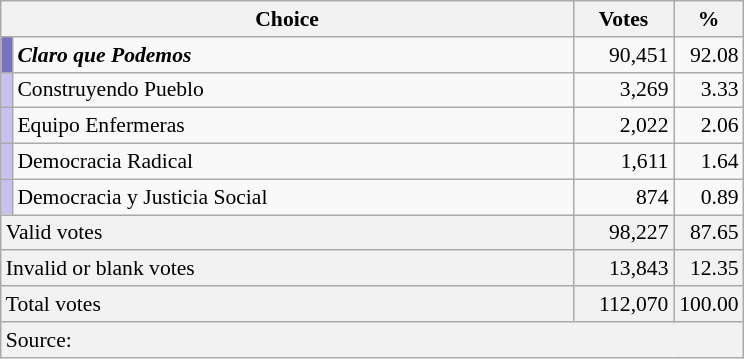<table class="wikitable" style="text-align:right; font-size:90%;">
<tr>
<th colspan="2" style="width:375px;">Choice</th>
<th style="width:60px;">Votes</th>
<th style="width:40px;">%</th>
</tr>
<tr>
<td width="1" bgcolor="#7873C0"></td>
<td align="left"><strong><em>Claro que Podemos<em> <strong> </td>
<td></strong>90,451<strong></td>
<td></strong>92.08<strong></td>
</tr>
<tr>
<td bgcolor="#C6C1F0"></td>
<td align="left"></em>Construyendo Pueblo<em></td>
<td>3,269</td>
<td>3.33</td>
</tr>
<tr>
<td bgcolor="#C6C1F0"></td>
<td align="left"></em>Equipo Enfermeras<em></td>
<td>2,022</td>
<td>2.06</td>
</tr>
<tr>
<td bgcolor="#C6C1F0"></td>
<td align="left"></em>Democracia Radical<em></td>
<td>1,611</td>
<td>1.64</td>
</tr>
<tr>
<td bgcolor="#C6C1F0"></td>
<td align="left"></em>Democracia y Justicia Social<em></td>
<td>874</td>
<td>0.89</td>
</tr>
<tr style="background-color:#F2F2F2">
<td colspan="2" align="left">Valid votes</td>
<td>98,227</td>
<td>87.65</td>
</tr>
<tr style="background-color:#F2F2F2">
<td colspan="2" align="left">Invalid or blank votes</td>
<td>13,843</td>
<td>12.35</td>
</tr>
<tr style="background-color:#F2F2F2">
<td colspan="2" align="left"></strong>Total votes<strong></td>
<td></strong>112,070<strong></td>
<td></strong>100.00<strong></td>
</tr>
<tr style="background-color:#F2F2F2">
<td colspan="4" align="left">Source: </td>
</tr>
</table>
